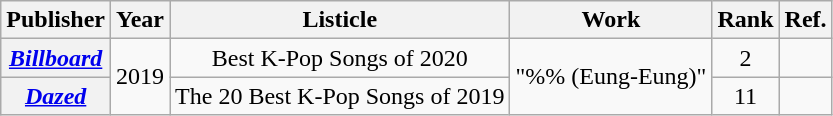<table class="wikitable plainrowheaders" style="text-align:center">
<tr>
<th scope="col">Publisher</th>
<th scope="col">Year</th>
<th scope="col">Listicle</th>
<th scope="col">Work</th>
<th scope="col">Rank</th>
<th scope="col" class="unsortable">Ref.</th>
</tr>
<tr>
<th scope="row"><em><a href='#'>Billboard</a></em></th>
<td rowspan="2">2019</td>
<td>Best K-Pop Songs of 2020</td>
<td rowspan="2">"%% (Eung-Eung)"</td>
<td>2</td>
<td style="text-align:center;"></td>
</tr>
<tr>
<th scope="row"><em><a href='#'>Dazed</a></em></th>
<td>The 20 Best K-Pop Songs of 2019</td>
<td>11</td>
<td style="text-align:center;"></td>
</tr>
</table>
